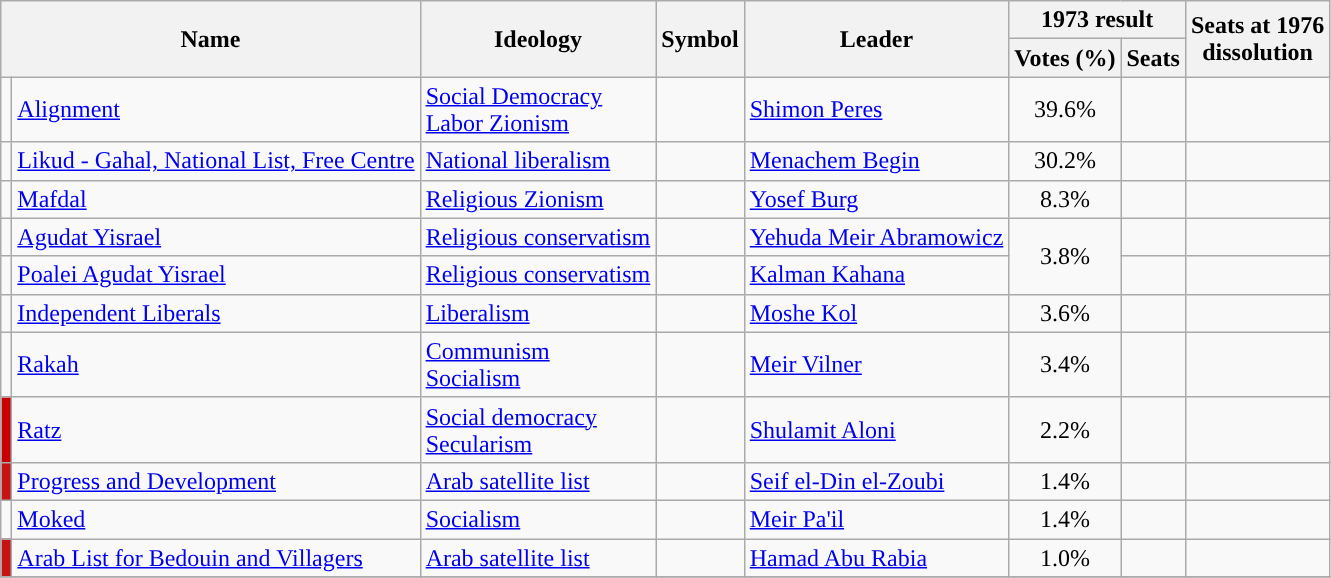<table class="wikitable">
<tr>
<th rowspan="2" colspan=2>Name</th>
<th rowspan="2">Ideology</th>
<th rowspan="2">Symbol</th>
<th rowspan="2">Leader</th>
<th colspan="2">1973 result</th>
<th rowspan="2">Seats at 1976<br>dissolution</th>
</tr>
<tr>
<th>Votes (%)</th>
<th>Seats</th>
</tr>
<tr>
<td style="background:"></td>
<td><a href='#'>Alignment</a></td>
<td><a href='#'>Social Democracy</a><br><a href='#'>Labor Zionism</a></td>
<td></td>
<td><a href='#'>Shimon Peres</a></td>
<td style="text-align:center;">39.6%</td>
<td></td>
<td></td>
</tr>
<tr>
<td style="background:"></td>
<td><a href='#'>Likud - Gahal, National List, Free Centre</a></td>
<td><a href='#'>National liberalism</a></td>
<td></td>
<td><a href='#'>Menachem Begin</a></td>
<td style="text-align:center;" rowspan=1>30.2%</td>
<td></td>
<td></td>
</tr>
<tr>
<td style="background:"></td>
<td><a href='#'>Mafdal</a></td>
<td><a href='#'>Religious Zionism</a></td>
<td></td>
<td><a href='#'>Yosef Burg</a></td>
<td style="text-align:center;">8.3%</td>
<td></td>
<td></td>
</tr>
<tr>
<td style="background:"></td>
<td><a href='#'>Agudat Yisrael</a></td>
<td><a href='#'>Religious conservatism</a></td>
<td></td>
<td><a href='#'>Yehuda Meir Abramowicz</a></td>
<td style="text-align:center;"rowspan=2>3.8%</td>
<td></td>
<td></td>
</tr>
<tr>
<td style="background:"></td>
<td><a href='#'>Poalei Agudat Yisrael</a></td>
<td><a href='#'>Religious conservatism</a></td>
<td></td>
<td><a href='#'>Kalman Kahana</a></td>
<td></td>
<td></td>
</tr>
<tr>
<td style="background:"></td>
<td><a href='#'>Independent Liberals</a></td>
<td><a href='#'>Liberalism</a></td>
<td></td>
<td><a href='#'>Moshe Kol</a></td>
<td style="text-align:center;">3.6%</td>
<td></td>
<td></td>
</tr>
<tr>
<td style="background:"></td>
<td><a href='#'>Rakah</a></td>
<td><a href='#'>Communism</a><br><a href='#'>Socialism</a></td>
<td></td>
<td><a href='#'>Meir Vilner</a></td>
<td style="text-align:center;">3.4%</td>
<td></td>
<td></td>
</tr>
<tr>
<td style="background:#C80004;"></td>
<td><a href='#'>Ratz</a></td>
<td><a href='#'>Social democracy</a><br><a href='#'>Secularism</a></td>
<td></td>
<td><a href='#'>Shulamit Aloni</a></td>
<td style="text-align:center;">2.2%</td>
<td></td>
<td></td>
</tr>
<tr>
<td style="background:#C61318;"></td>
<td><a href='#'>Progress and Development</a></td>
<td><a href='#'>Arab satellite list</a></td>
<td></td>
<td><a href='#'>Seif el-Din el-Zoubi</a></td>
<td style="text-align:center;">1.4%</td>
<td></td>
<td></td>
</tr>
<tr>
<td style="background:"></td>
<td><a href='#'>Moked</a></td>
<td><a href='#'>Socialism</a></td>
<td></td>
<td><a href='#'>Meir Pa'il</a></td>
<td style="text-align:center;">1.4%</td>
<td></td>
<td></td>
</tr>
<tr>
<td style="background:#C61318;"></td>
<td><a href='#'>Arab List for Bedouin and Villagers</a></td>
<td><a href='#'>Arab satellite list</a></td>
<td></td>
<td><a href='#'>Hamad Abu Rabia</a></td>
<td style="text-align:center;">1.0%</td>
<td></td>
<td></td>
</tr>
<tr>
</tr>
</table>
